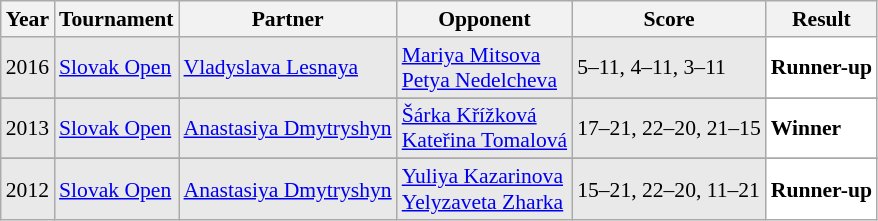<table class="sortable wikitable" style="font-size: 90%;">
<tr>
<th>Year</th>
<th>Tournament</th>
<th>Partner</th>
<th>Opponent</th>
<th>Score</th>
<th>Result</th>
</tr>
<tr style="background:#E9E9E9">
<td align="center">2016</td>
<td align="left"><a href='#'>Slovak Open</a></td>
<td align="left"> <a href='#'>Vladyslava Lesnaya</a></td>
<td align="left"> <a href='#'>Mariya Mitsova</a> <br>  <a href='#'>Petya Nedelcheva</a></td>
<td align="left">5–11, 4–11, 3–11</td>
<td style="text-align:left; background:white"> <strong>Runner-up</strong></td>
</tr>
<tr>
</tr>
<tr style="background:#E9E9E9">
<td align="center">2013</td>
<td align="left"><a href='#'>Slovak Open</a></td>
<td align="left"> <a href='#'>Anastasiya Dmytryshyn</a></td>
<td align="left"> <a href='#'>Šárka Křížková</a> <br>  <a href='#'>Kateřina Tomalová</a></td>
<td align="left">17–21, 22–20, 21–15</td>
<td style="text-align:left; background:white"> <strong>Winner</strong></td>
</tr>
<tr>
</tr>
<tr style="background:#E9E9E9">
<td align="center">2012</td>
<td align="left"><a href='#'>Slovak Open</a></td>
<td align="left"> <a href='#'>Anastasiya Dmytryshyn</a></td>
<td align="left"> <a href='#'>Yuliya Kazarinova</a> <br>  <a href='#'>Yelyzaveta Zharka</a></td>
<td align="left">15–21, 22–20, 11–21</td>
<td style="text-align:left; background:white"> <strong>Runner-up</strong></td>
</tr>
</table>
